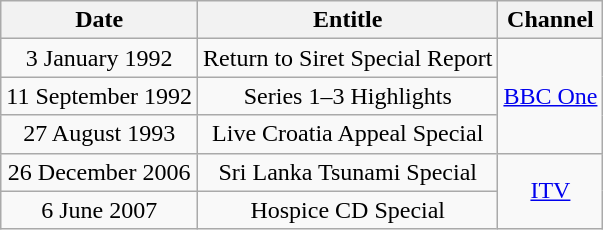<table class="wikitable" style="text-align:center;">
<tr>
<th>Date</th>
<th>Entitle</th>
<th>Channel</th>
</tr>
<tr>
<td>3 January 1992</td>
<td>Return to Siret Special Report</td>
<td rowspan="3"><a href='#'>BBC One</a></td>
</tr>
<tr>
<td>11 September 1992</td>
<td>Series 1–3 Highlights</td>
</tr>
<tr>
<td>27 August 1993</td>
<td>Live Croatia Appeal Special</td>
</tr>
<tr>
<td>26 December 2006</td>
<td>Sri Lanka Tsunami Special</td>
<td rowspan="2"><a href='#'>ITV</a></td>
</tr>
<tr>
<td>6 June 2007</td>
<td>Hospice CD Special</td>
</tr>
</table>
